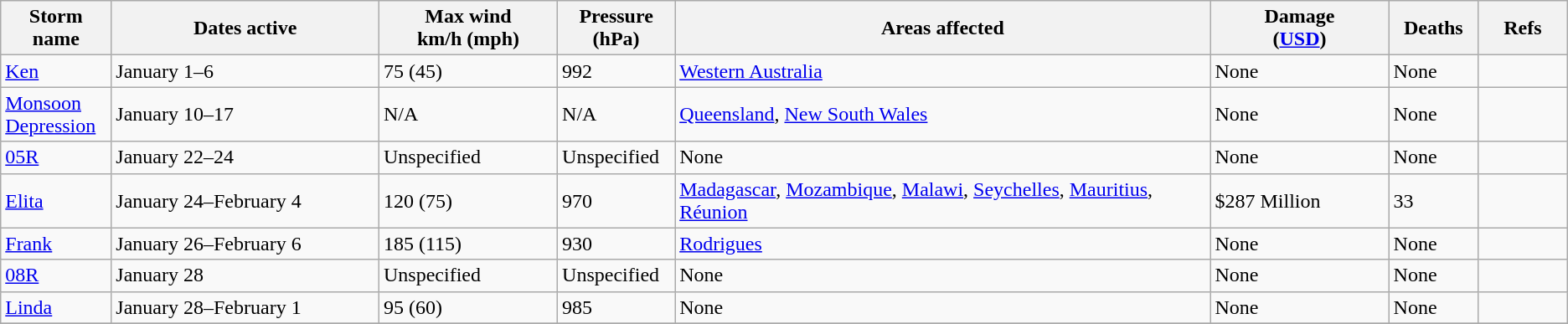<table class="wikitable sortable">
<tr>
<th width="5%">Storm name</th>
<th width="15%">Dates active</th>
<th width="10%">Max wind<br>km/h (mph)</th>
<th width="5%">Pressure<br>(hPa)</th>
<th width="30%">Areas affected</th>
<th width="10%">Damage<br>(<a href='#'>USD</a>)</th>
<th width="5%">Deaths</th>
<th width="5%">Refs</th>
</tr>
<tr>
<td><a href='#'>Ken</a></td>
<td>January 1–6</td>
<td>75 (45)</td>
<td>992</td>
<td><a href='#'>Western Australia</a></td>
<td>None</td>
<td>None</td>
<td></td>
</tr>
<tr>
<td><a href='#'>Monsoon Depression</a></td>
<td>January 10–17</td>
<td>N/A</td>
<td>N/A</td>
<td><a href='#'>Queensland</a>, <a href='#'>New South Wales</a></td>
<td>None</td>
<td>None</td>
<td></td>
</tr>
<tr>
<td><a href='#'>05R</a></td>
<td>January 22–24</td>
<td>Unspecified</td>
<td>Unspecified</td>
<td>None</td>
<td>None</td>
<td>None</td>
<td></td>
</tr>
<tr>
<td><a href='#'>Elita</a></td>
<td>January 24–February 4</td>
<td>120 (75)</td>
<td>970</td>
<td><a href='#'>Madagascar</a>, <a href='#'>Mozambique</a>, <a href='#'>Malawi</a>, <a href='#'>Seychelles</a>, <a href='#'>Mauritius</a>, <a href='#'>Réunion</a></td>
<td>$287 Million</td>
<td>33</td>
<td></td>
</tr>
<tr>
<td><a href='#'>Frank</a></td>
<td>January 26–February 6</td>
<td>185 (115)</td>
<td>930</td>
<td><a href='#'>Rodrigues</a></td>
<td>None</td>
<td>None</td>
<td></td>
</tr>
<tr>
<td><a href='#'>08R</a></td>
<td>January 28</td>
<td>Unspecified</td>
<td>Unspecified</td>
<td>None</td>
<td>None</td>
<td>None</td>
<td></td>
</tr>
<tr>
<td><a href='#'>Linda</a></td>
<td>January 28–February 1</td>
<td>95 (60)</td>
<td>985</td>
<td>None</td>
<td>None</td>
<td>None</td>
<td></td>
</tr>
<tr>
</tr>
</table>
